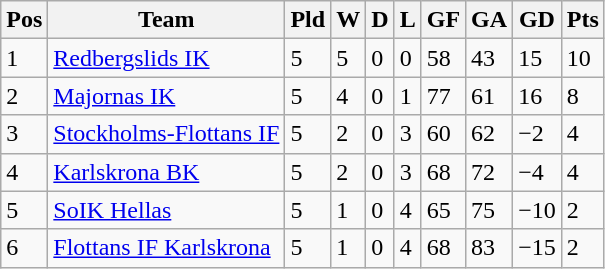<table class="wikitable">
<tr>
<th><span>Pos</span></th>
<th>Team</th>
<th><span>Pld</span></th>
<th><span>W</span></th>
<th><span>D</span></th>
<th><span>L</span></th>
<th><span>GF</span></th>
<th><span>GA</span></th>
<th><span>GD</span></th>
<th><span>Pts</span></th>
</tr>
<tr>
<td>1</td>
<td><a href='#'>Redbergslids IK</a></td>
<td>5</td>
<td>5</td>
<td>0</td>
<td>0</td>
<td>58</td>
<td>43</td>
<td>15</td>
<td>10</td>
</tr>
<tr>
<td>2</td>
<td><a href='#'>Majornas IK</a></td>
<td>5</td>
<td>4</td>
<td>0</td>
<td>1</td>
<td>77</td>
<td>61</td>
<td>16</td>
<td>8</td>
</tr>
<tr>
<td>3</td>
<td><a href='#'>Stockholms-Flottans IF</a></td>
<td>5</td>
<td>2</td>
<td>0</td>
<td>3</td>
<td>60</td>
<td>62</td>
<td>−2</td>
<td>4</td>
</tr>
<tr>
<td>4</td>
<td><a href='#'>Karlskrona BK</a></td>
<td>5</td>
<td>2</td>
<td>0</td>
<td>3</td>
<td>68</td>
<td>72</td>
<td>−4</td>
<td>4</td>
</tr>
<tr>
<td>5</td>
<td><a href='#'>SoIK Hellas</a></td>
<td>5</td>
<td>1</td>
<td>0</td>
<td>4</td>
<td>65</td>
<td>75</td>
<td>−10</td>
<td>2</td>
</tr>
<tr>
<td>6</td>
<td><a href='#'>Flottans IF Karlskrona</a></td>
<td>5</td>
<td>1</td>
<td>0</td>
<td>4</td>
<td>68</td>
<td>83</td>
<td>−15</td>
<td>2</td>
</tr>
</table>
